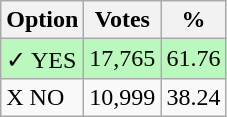<table class="wikitable">
<tr>
<th>Option</th>
<th>Votes</th>
<th>%</th>
</tr>
<tr>
<td style=background:#bbf8be>✓ YES</td>
<td style=background:#bbf8be>17,765</td>
<td style=background:#bbf8be>61.76</td>
</tr>
<tr>
<td>X NO</td>
<td>10,999</td>
<td>38.24</td>
</tr>
</table>
